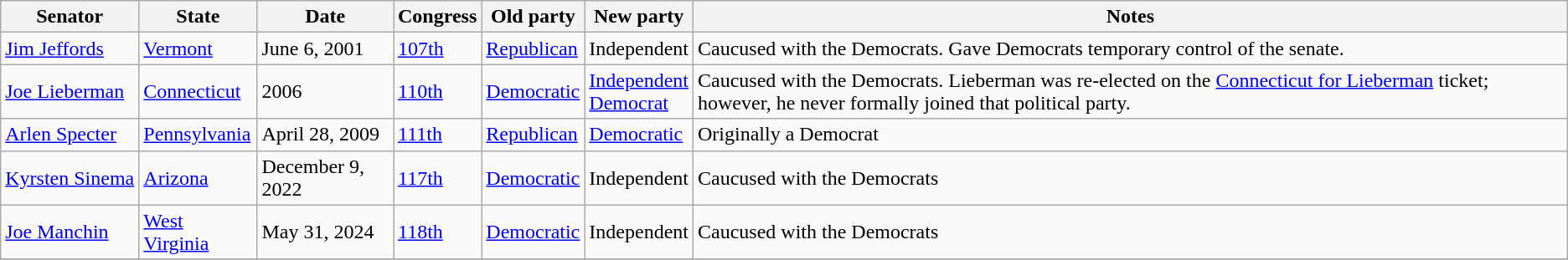<table class=wikitable>
<tr valign=bottom>
<th>Senator</th>
<th>State</th>
<th>Date</th>
<th>Congress</th>
<th>Old party</th>
<th>New party</th>
<th>Notes</th>
</tr>
<tr>
<td nowrap><a href='#'>Jim Jeffords</a></td>
<td><a href='#'>Vermont</a></td>
<td>June 6, 2001</td>
<td><a href='#'>107th</a></td>
<td><a href='#'>Republican</a></td>
<td>Independent</td>
<td>Caucused with the Democrats. Gave Democrats temporary control of the senate.</td>
</tr>
<tr>
<td nowrap><a href='#'>Joe Lieberman</a></td>
<td><a href='#'>Connecticut</a></td>
<td>2006</td>
<td><a href='#'>110th</a></td>
<td><a href='#'>Democratic</a></td>
<td><a href='#'>Independent<br>Democrat</a></td>
<td>Caucused with the Democrats. Lieberman was re-elected on the <a href='#'>Connecticut for Lieberman</a> ticket; however, he never formally joined that political party.</td>
</tr>
<tr>
<td nowrap><a href='#'>Arlen Specter</a></td>
<td><a href='#'>Pennsylvania</a></td>
<td>April 28, 2009</td>
<td><a href='#'>111th</a></td>
<td><a href='#'>Republican</a></td>
<td><a href='#'>Democratic</a></td>
<td>Originally a Democrat</td>
</tr>
<tr>
<td nowrap><a href='#'>Kyrsten Sinema</a></td>
<td><a href='#'>Arizona</a></td>
<td>December 9, 2022</td>
<td><a href='#'>117th</a></td>
<td><a href='#'>Democratic</a></td>
<td>Independent</td>
<td>Caucused with the Democrats</td>
</tr>
<tr>
<td nowrap><a href='#'>Joe Manchin</a></td>
<td><a href='#'>West Virginia</a></td>
<td>May 31, 2024</td>
<td><a href='#'>118th</a></td>
<td><a href='#'>Democratic</a></td>
<td>Independent</td>
<td>Caucused with the Democrats</td>
</tr>
<tr>
</tr>
</table>
